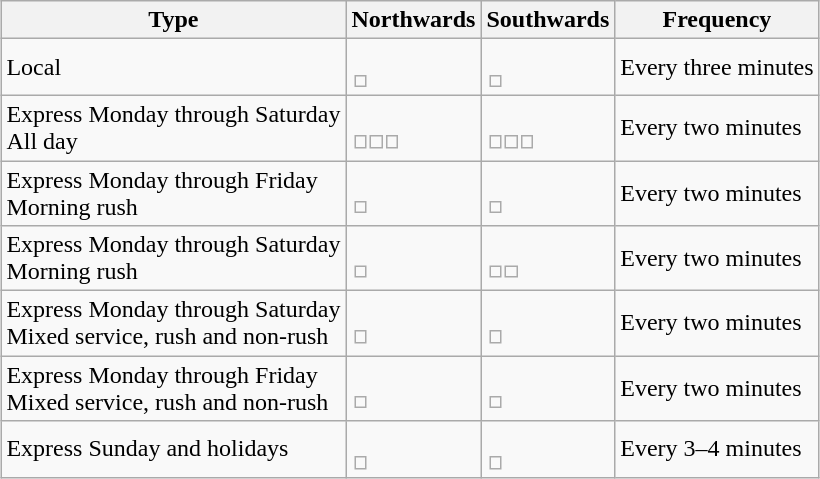<table class="wikitable" style="margin-left: auto; margin-right: auto; border: none;">
<tr>
<th>Type</th>
<th>Northwards</th>
<th>Southwards</th>
<th>Frequency</th>
</tr>
<tr>
<td>Local</td>
<td><br><table style="border:0px;">
<tr>
<td></td>
</tr>
</table>
</td>
<td><br><table style="border:0px;">
<tr>
<td></td>
</tr>
</table>
</td>
<td>Every three minutes</td>
</tr>
<tr>
<td>Express Monday through Saturday<br>All day</td>
<td><br><table style="border:0px;">
<tr>
<td></td>
<td></td>
<td></td>
</tr>
</table>
</td>
<td><br><table style="border:0px;">
<tr>
<td></td>
<td></td>
<td></td>
</tr>
</table>
</td>
<td>Every two minutes</td>
</tr>
<tr>
<td>Express Monday through Friday<br>Morning rush</td>
<td><br><table style="border:0px;">
<tr>
<td></td>
</tr>
</table>
</td>
<td><br><table style="border:0px;">
<tr>
<td></td>
</tr>
</table>
</td>
<td>Every two minutes</td>
</tr>
<tr>
<td>Express Monday through Saturday<br>Morning rush</td>
<td><br><table style="border:0px;">
<tr>
<td></td>
</tr>
</table>
</td>
<td><br><table style="border:0px;">
<tr>
<td></td>
<td></td>
</tr>
</table>
</td>
<td>Every two minutes</td>
</tr>
<tr>
<td>Express Monday through Saturday<br>Mixed service, rush and non-rush</td>
<td><br><table style="border:0px;">
<tr>
<td></td>
</tr>
</table>
</td>
<td><br><table style="border:0px;">
<tr>
<td></td>
</tr>
</table>
</td>
<td>Every two minutes</td>
</tr>
<tr>
<td>Express Monday through Friday<br>Mixed service, rush and non-rush</td>
<td><br><table style="border:0px;">
<tr>
<td></td>
</tr>
</table>
</td>
<td><br><table style="border:0px;">
<tr>
<td></td>
</tr>
</table>
</td>
<td>Every two minutes</td>
</tr>
<tr>
<td>Express Sunday and holidays</td>
<td><br><table style="border:0px;">
<tr>
<td></td>
</tr>
</table>
</td>
<td><br><table style="border:0px;">
<tr>
<td></td>
</tr>
</table>
</td>
<td>Every 3–4 minutes</td>
</tr>
</table>
